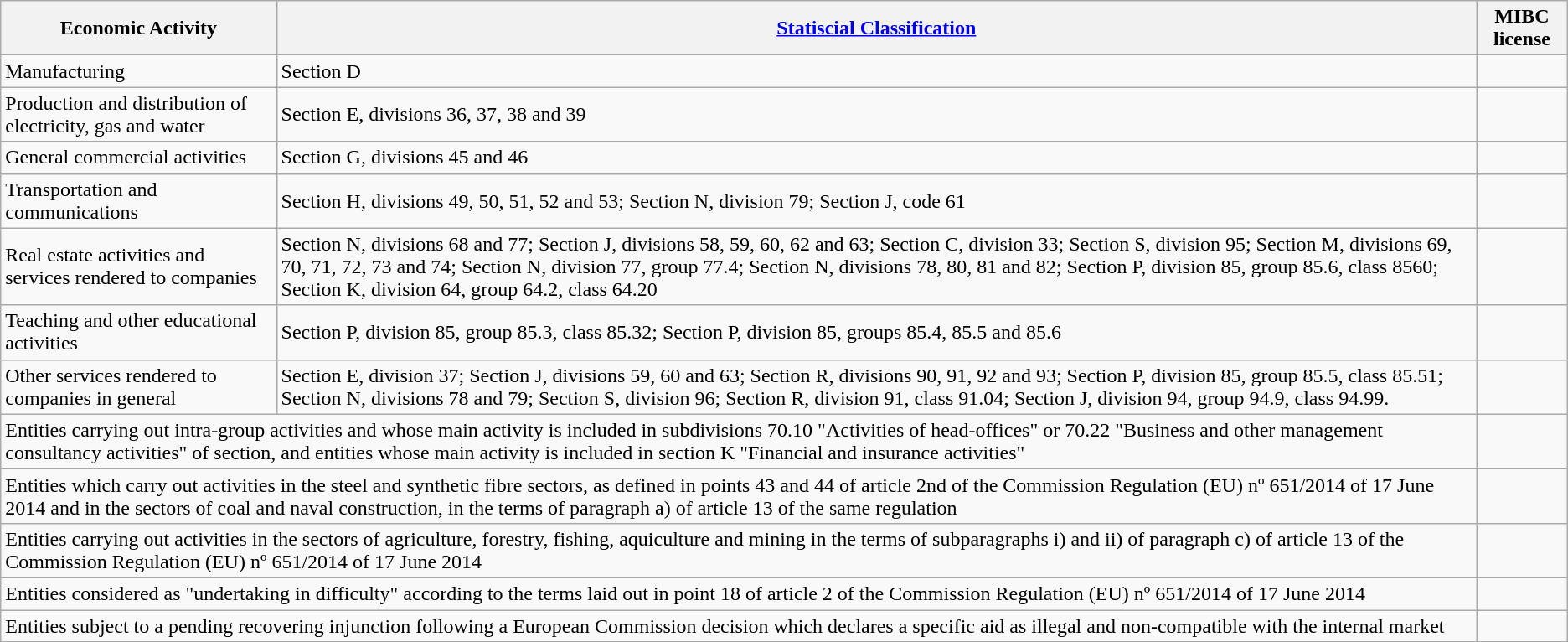<table class="wikitable sortable">
<tr>
<th>Economic Activity</th>
<th><a href='#'>Statiscial Classification</a></th>
<th>MIBC license</th>
</tr>
<tr>
<td>Manufacturing</td>
<td>Section D</td>
<td></td>
</tr>
<tr>
<td>Production and distribution of electricity, gas and water</td>
<td>Section E, divisions 36, 37, 38 and 39</td>
<td></td>
</tr>
<tr>
<td>General commercial activities</td>
<td>Section G, divisions 45 and 46</td>
<td></td>
</tr>
<tr>
<td>Transportation and communications</td>
<td>Section H, divisions 49, 50, 51, 52 and 53; Section N, division 79;  Section J, code 61</td>
<td></td>
</tr>
<tr>
<td>Real estate activities and services rendered to companies</td>
<td>Section N, divisions 68 and 77; Section J, divisions 58, 59, 60, 62 and 63; Section C, division 33; Section S, division 95;  Section M, divisions 69, 70, 71, 72, 73 and 74; Section N, division 77, group 77.4; Section N, divisions 78, 80, 81 and 82; Section P, division 85, group 85.6, class 8560; Section K, division 64, group 64.2, class 64.20</td>
<td></td>
</tr>
<tr>
<td>Teaching and other educational activities</td>
<td>Section P, division 85, group 85.3, class 85.32; Section P, division 85, groups 85.4, 85.5 and 85.6</td>
<td></td>
</tr>
<tr>
<td>Other services rendered to companies in general</td>
<td>Section E, division 37; Section J, divisions 59, 60 and 63; Section R, divisions 90, 91, 92 and 93; Section P, division 85, group 85.5, class 85.51; Section N, divisions 78 and 79; Section S, division 96; Section R, division 91, class 91.04; Section J, division 94, group 94.9, class 94.99.</td>
<td></td>
</tr>
<tr>
<td colspan="2">Entities carrying out intra-group activities and whose main activity is included in subdivisions 70.10 "Activities of head-offices" or 70.22 "Business and other management consultancy activities" of section, and entities whose main activity is included in section K "Financial and insurance activities"</td>
<td></td>
</tr>
<tr>
<td colspan="2">Entities which carry out activities in the steel and synthetic fibre sectors, as defined in points 43 and 44 of article 2nd of the Commission Regulation (EU) nº 651/2014 of 17 June 2014 and in the sectors of coal and naval construction, in the terms of paragraph a) of article 13 of the same regulation</td>
<td></td>
</tr>
<tr>
<td colspan="2">Entities carrying out activities in the sectors of agriculture, forestry, fishing, aquiculture and mining in the terms of subparagraphs i) and ii) of paragraph c) of article 13 of the Commission Regulation (EU) nº 651/2014 of 17 June 2014</td>
<td></td>
</tr>
<tr>
<td colspan="2">Entities considered as "undertaking in difficulty" according to the terms laid out in point 18 of article 2 of the Commission Regulation (EU) nº 651/2014 of 17 June 2014</td>
<td></td>
</tr>
<tr>
<td colspan="2">Entities subject to a pending recovering injunction following a European Commission decision which declares a specific aid as illegal and non-compatible with the internal market</td>
<td></td>
</tr>
</table>
